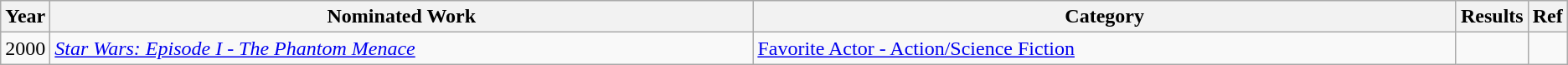<table class="wikitable">
<tr>
<th scope="col" style="width:1em;">Year</th>
<th scope="col" style="width:35em;">Nominated Work</th>
<th scope="col" style="width:35em;">Category</th>
<th scope="col" style="width:1em;">Results</th>
<th scope="col" style="width:1em;">Ref</th>
</tr>
<tr>
<td>2000</td>
<td><em><a href='#'>Star Wars: Episode I - The Phantom Menace</a></em></td>
<td><a href='#'>Favorite Actor - Action/Science Fiction</a></td>
<td></td>
<td></td>
</tr>
</table>
